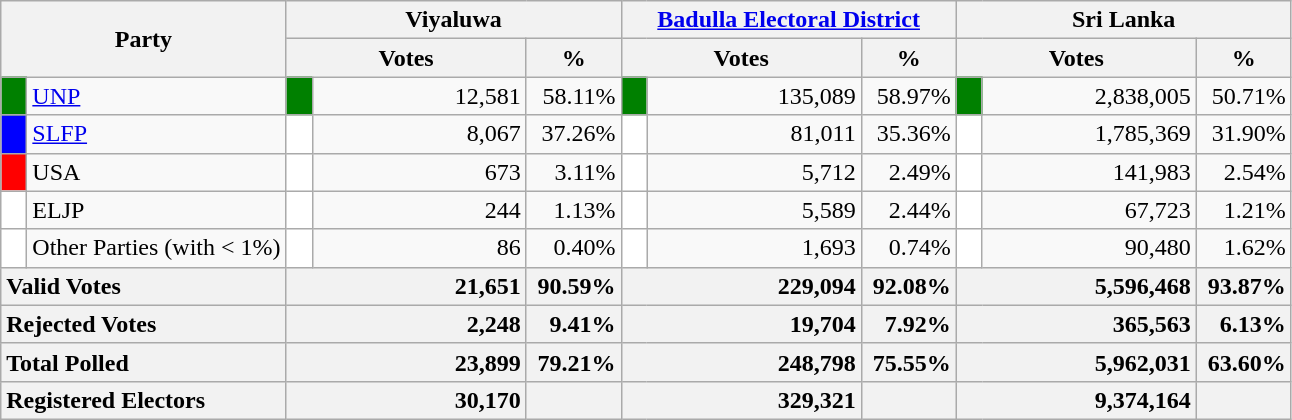<table class="wikitable">
<tr>
<th colspan="2" width="144px"rowspan="2">Party</th>
<th colspan="3" width="216px">Viyaluwa</th>
<th colspan="3" width="216px"><a href='#'>Badulla Electoral District</a></th>
<th colspan="3" width="216px">Sri Lanka</th>
</tr>
<tr>
<th colspan="2" width="144px">Votes</th>
<th>%</th>
<th colspan="2" width="144px">Votes</th>
<th>%</th>
<th colspan="2" width="144px">Votes</th>
<th>%</th>
</tr>
<tr>
<td style="background-color:green;" width="10px"></td>
<td style="text-align:left;"><a href='#'>UNP</a></td>
<td style="background-color:green;" width="10px"></td>
<td style="text-align:right;">12,581</td>
<td style="text-align:right;">58.11%</td>
<td style="background-color:green;" width="10px"></td>
<td style="text-align:right;">135,089</td>
<td style="text-align:right;">58.97%</td>
<td style="background-color:green;" width="10px"></td>
<td style="text-align:right;">2,838,005</td>
<td style="text-align:right;">50.71%</td>
</tr>
<tr>
<td style="background-color:blue;" width="10px"></td>
<td style="text-align:left;"><a href='#'>SLFP</a></td>
<td style="background-color:white;" width="10px"></td>
<td style="text-align:right;">8,067</td>
<td style="text-align:right;">37.26%</td>
<td style="background-color:white;" width="10px"></td>
<td style="text-align:right;">81,011</td>
<td style="text-align:right;">35.36%</td>
<td style="background-color:white;" width="10px"></td>
<td style="text-align:right;">1,785,369</td>
<td style="text-align:right;">31.90%</td>
</tr>
<tr>
<td style="background-color:red;" width="10px"></td>
<td style="text-align:left;">USA</td>
<td style="background-color:white;" width="10px"></td>
<td style="text-align:right;">673</td>
<td style="text-align:right;">3.11%</td>
<td style="background-color:white;" width="10px"></td>
<td style="text-align:right;">5,712</td>
<td style="text-align:right;">2.49%</td>
<td style="background-color:white;" width="10px"></td>
<td style="text-align:right;">141,983</td>
<td style="text-align:right;">2.54%</td>
</tr>
<tr>
<td style="background-color:white;" width="10px"></td>
<td style="text-align:left;">ELJP</td>
<td style="background-color:white;" width="10px"></td>
<td style="text-align:right;">244</td>
<td style="text-align:right;">1.13%</td>
<td style="background-color:white;" width="10px"></td>
<td style="text-align:right;">5,589</td>
<td style="text-align:right;">2.44%</td>
<td style="background-color:white;" width="10px"></td>
<td style="text-align:right;">67,723</td>
<td style="text-align:right;">1.21%</td>
</tr>
<tr>
<td style="background-color:white;" width="10px"></td>
<td style="text-align:left;">Other Parties (with < 1%)</td>
<td style="background-color:white;" width="10px"></td>
<td style="text-align:right;">86</td>
<td style="text-align:right;">0.40%</td>
<td style="background-color:white;" width="10px"></td>
<td style="text-align:right;">1,693</td>
<td style="text-align:right;">0.74%</td>
<td style="background-color:white;" width="10px"></td>
<td style="text-align:right;">90,480</td>
<td style="text-align:right;">1.62%</td>
</tr>
<tr>
<th colspan="2" width="144px"style="text-align:left;">Valid Votes</th>
<th style="text-align:right;"colspan="2" width="144px">21,651</th>
<th style="text-align:right;">90.59%</th>
<th style="text-align:right;"colspan="2" width="144px">229,094</th>
<th style="text-align:right;">92.08%</th>
<th style="text-align:right;"colspan="2" width="144px">5,596,468</th>
<th style="text-align:right;">93.87%</th>
</tr>
<tr>
<th colspan="2" width="144px"style="text-align:left;">Rejected Votes</th>
<th style="text-align:right;"colspan="2" width="144px">2,248</th>
<th style="text-align:right;">9.41%</th>
<th style="text-align:right;"colspan="2" width="144px">19,704</th>
<th style="text-align:right;">7.92%</th>
<th style="text-align:right;"colspan="2" width="144px">365,563</th>
<th style="text-align:right;">6.13%</th>
</tr>
<tr>
<th colspan="2" width="144px"style="text-align:left;">Total Polled</th>
<th style="text-align:right;"colspan="2" width="144px">23,899</th>
<th style="text-align:right;">79.21%</th>
<th style="text-align:right;"colspan="2" width="144px">248,798</th>
<th style="text-align:right;">75.55%</th>
<th style="text-align:right;"colspan="2" width="144px">5,962,031</th>
<th style="text-align:right;">63.60%</th>
</tr>
<tr>
<th colspan="2" width="144px"style="text-align:left;">Registered Electors</th>
<th style="text-align:right;"colspan="2" width="144px">30,170</th>
<th></th>
<th style="text-align:right;"colspan="2" width="144px">329,321</th>
<th></th>
<th style="text-align:right;"colspan="2" width="144px">9,374,164</th>
<th></th>
</tr>
</table>
